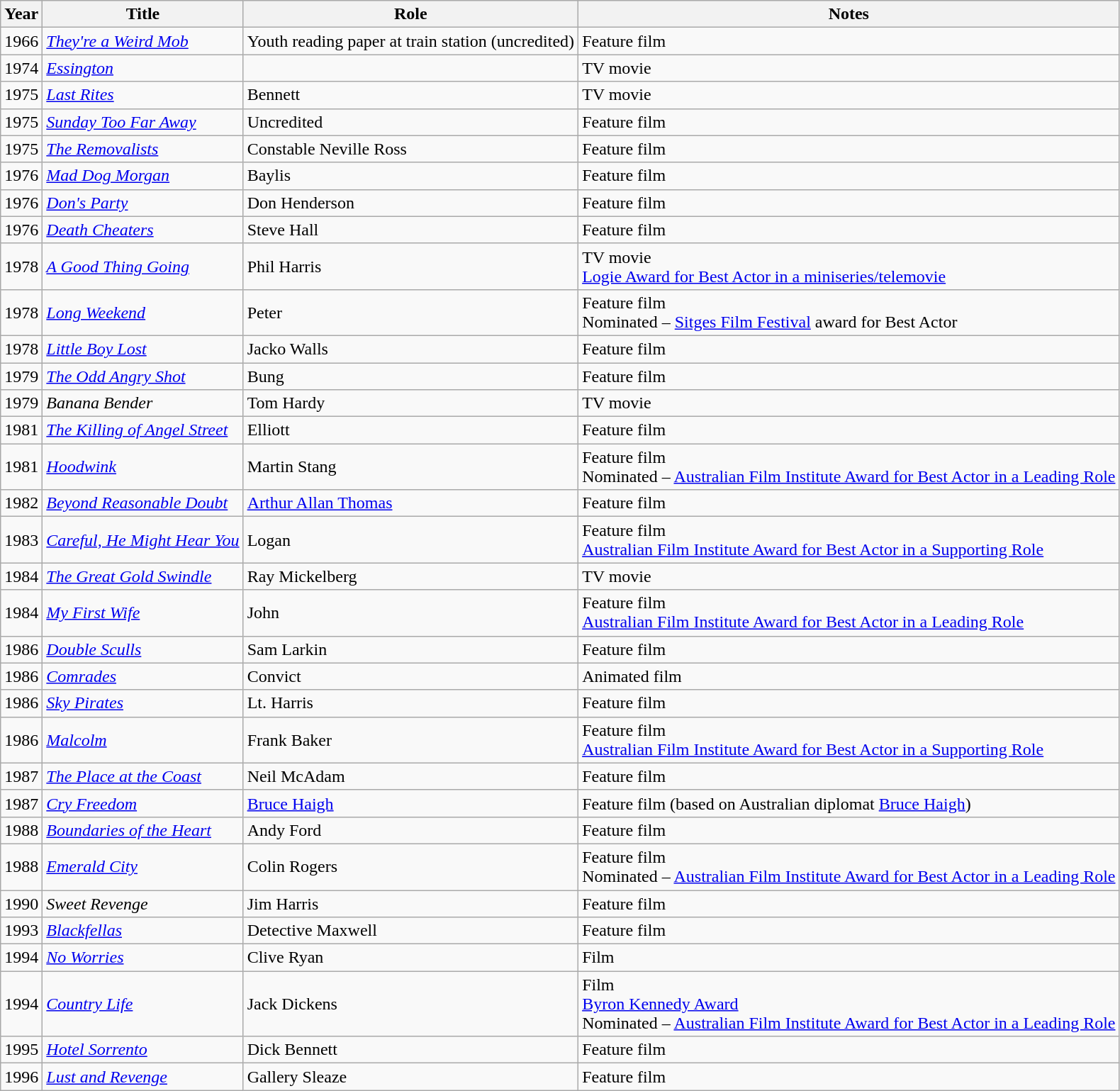<table class="wikitable sortable">
<tr>
<th>Year</th>
<th>Title</th>
<th>Role</th>
<th>Notes</th>
</tr>
<tr>
<td>1966</td>
<td><em><a href='#'>They're a Weird Mob</a></em></td>
<td>Youth reading paper at train station (uncredited)</td>
<td>Feature film</td>
</tr>
<tr>
<td>1974</td>
<td><em><a href='#'>Essington</a></em></td>
<td></td>
<td>TV movie</td>
</tr>
<tr>
<td>1975</td>
<td><em><a href='#'>Last Rites</a></em></td>
<td>Bennett</td>
<td>TV movie</td>
</tr>
<tr>
<td>1975</td>
<td><em><a href='#'>Sunday Too Far Away</a></em></td>
<td>Uncredited</td>
<td>Feature film</td>
</tr>
<tr>
<td>1975</td>
<td><em><a href='#'>The Removalists</a></em></td>
<td>Constable Neville Ross</td>
<td>Feature film</td>
</tr>
<tr>
<td>1976</td>
<td><em><a href='#'>Mad Dog Morgan</a></em></td>
<td>Baylis</td>
<td>Feature film</td>
</tr>
<tr>
<td>1976</td>
<td><em><a href='#'>Don's Party</a></em></td>
<td>Don Henderson</td>
<td>Feature film</td>
</tr>
<tr>
<td>1976</td>
<td><em><a href='#'>Death Cheaters</a></em></td>
<td>Steve Hall</td>
<td>Feature film</td>
</tr>
<tr>
<td>1978</td>
<td><em><a href='#'>A Good Thing Going</a></em></td>
<td>Phil Harris</td>
<td>TV movie<br><a href='#'>Logie Award for Best Actor in a miniseries/telemovie</a></td>
</tr>
<tr>
<td>1978</td>
<td><em><a href='#'>Long Weekend</a></em></td>
<td>Peter</td>
<td>Feature film<br>Nominated – <a href='#'>Sitges Film Festival</a> award for Best Actor</td>
</tr>
<tr>
<td>1978</td>
<td><em><a href='#'>Little Boy Lost</a></em></td>
<td>Jacko Walls</td>
<td>Feature film</td>
</tr>
<tr>
<td>1979</td>
<td><em><a href='#'>The Odd Angry Shot</a></em></td>
<td>Bung</td>
<td>Feature film</td>
</tr>
<tr>
<td>1979</td>
<td><em>Banana Bender</em></td>
<td>Tom Hardy</td>
<td>TV movie</td>
</tr>
<tr>
<td>1981</td>
<td><em><a href='#'>The Killing of Angel Street</a></em></td>
<td>Elliott</td>
<td>Feature film</td>
</tr>
<tr>
<td>1981</td>
<td><em><a href='#'>Hoodwink</a></em></td>
<td>Martin Stang</td>
<td>Feature film<br>Nominated – <a href='#'>Australian Film Institute Award for Best Actor in a Leading Role</a></td>
</tr>
<tr>
<td>1982</td>
<td><em><a href='#'>Beyond Reasonable Doubt</a></em></td>
<td><a href='#'>Arthur Allan Thomas</a></td>
<td>Feature film</td>
</tr>
<tr>
<td>1983</td>
<td><em><a href='#'>Careful, He Might Hear You</a></em></td>
<td>Logan</td>
<td>Feature film<br><a href='#'>Australian Film Institute Award for Best Actor in a Supporting Role</a></td>
</tr>
<tr>
<td>1984</td>
<td><em><a href='#'>The Great Gold Swindle</a></em></td>
<td>Ray Mickelberg</td>
<td>TV movie</td>
</tr>
<tr>
<td>1984</td>
<td><em><a href='#'>My First Wife</a></em></td>
<td>John</td>
<td>Feature film<br><a href='#'>Australian Film Institute Award for Best Actor in a Leading Role</a></td>
</tr>
<tr>
<td>1986</td>
<td><em><a href='#'>Double Sculls</a></em></td>
<td>Sam Larkin</td>
<td>Feature film</td>
</tr>
<tr>
<td>1986</td>
<td><em><a href='#'>Comrades</a></em></td>
<td>Convict</td>
<td>Animated film</td>
</tr>
<tr>
<td>1986</td>
<td><em><a href='#'>Sky Pirates</a></em></td>
<td>Lt. Harris</td>
<td>Feature film</td>
</tr>
<tr>
<td>1986</td>
<td><em><a href='#'>Malcolm</a></em></td>
<td>Frank Baker</td>
<td>Feature film<br><a href='#'>Australian Film Institute Award for Best Actor in a Supporting Role</a></td>
</tr>
<tr>
<td>1987</td>
<td><em><a href='#'>The Place at the Coast</a></em></td>
<td>Neil McAdam</td>
<td>Feature film</td>
</tr>
<tr>
<td>1987</td>
<td><em><a href='#'>Cry Freedom</a></em></td>
<td><a href='#'>Bruce Haigh</a></td>
<td>Feature film (based on Australian diplomat <a href='#'>Bruce Haigh</a>)</td>
</tr>
<tr>
<td>1988</td>
<td><em><a href='#'>Boundaries of the Heart</a></em></td>
<td>Andy Ford</td>
<td>Feature film</td>
</tr>
<tr>
<td>1988</td>
<td><em><a href='#'>Emerald City</a></em></td>
<td>Colin Rogers</td>
<td>Feature film<br>Nominated – <a href='#'>Australian Film Institute Award for Best Actor in a Leading Role</a></td>
</tr>
<tr>
<td>1990</td>
<td><em>Sweet Revenge</em></td>
<td>Jim Harris</td>
<td>Feature film</td>
</tr>
<tr>
<td>1993</td>
<td><em><a href='#'>Blackfellas</a></em></td>
<td>Detective Maxwell</td>
<td>Feature film</td>
</tr>
<tr>
<td>1994</td>
<td><em><a href='#'>No Worries</a></em></td>
<td>Clive Ryan</td>
<td>Film</td>
</tr>
<tr>
<td>1994</td>
<td><em><a href='#'>Country Life</a></em></td>
<td>Jack Dickens</td>
<td>Film<br><a href='#'>Byron Kennedy Award</a><br>Nominated – <a href='#'>Australian Film Institute Award for Best Actor in a Leading Role</a></td>
</tr>
<tr>
<td>1995</td>
<td><em><a href='#'>Hotel Sorrento</a></em></td>
<td>Dick Bennett</td>
<td>Feature film</td>
</tr>
<tr>
<td>1996</td>
<td><em><a href='#'>Lust and Revenge</a></em></td>
<td>Gallery Sleaze</td>
<td>Feature film</td>
</tr>
</table>
